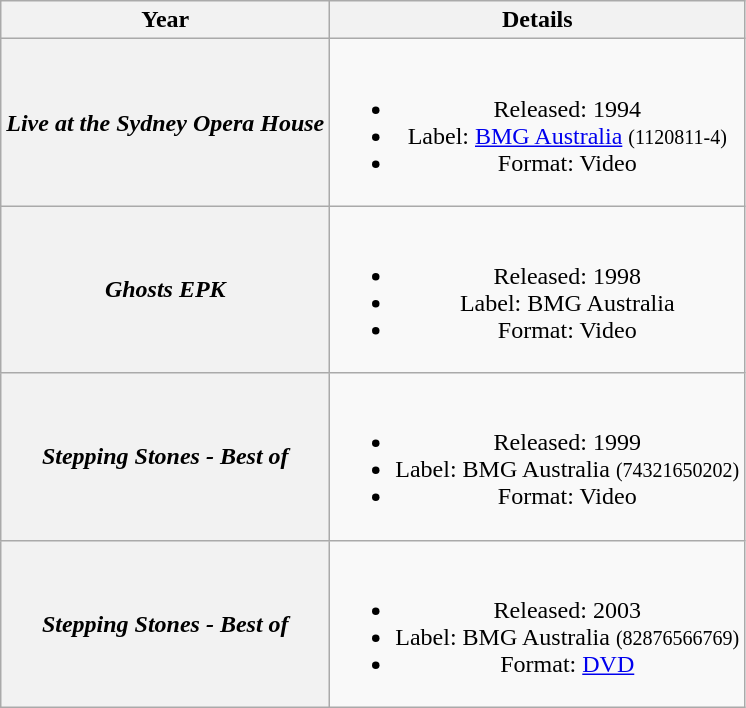<table class="wikitable plainrowheaders" style="text-align:center;" border="1">
<tr>
<th>Year</th>
<th>Details</th>
</tr>
<tr>
<th scope="row"><em>Live at the Sydney Opera House</em></th>
<td><br><ul><li>Released: 1994</li><li>Label: <a href='#'>BMG Australia</a> <small>(1120811-4)</small></li><li>Format: Video</li></ul></td>
</tr>
<tr>
<th scope="row"><em>Ghosts EPK</em></th>
<td><br><ul><li>Released: 1998</li><li>Label: BMG Australia</li><li>Format: Video</li></ul></td>
</tr>
<tr>
<th scope="row"><em>Stepping Stones - Best of</em></th>
<td><br><ul><li>Released: 1999</li><li>Label: BMG Australia <small>(74321650202)</small></li><li>Format: Video</li></ul></td>
</tr>
<tr>
<th scope="row"><em>Stepping Stones - Best of</em></th>
<td><br><ul><li>Released: 2003</li><li>Label: BMG Australia <small>(82876566769)</small></li><li>Format: <a href='#'>DVD</a></li></ul></td>
</tr>
</table>
